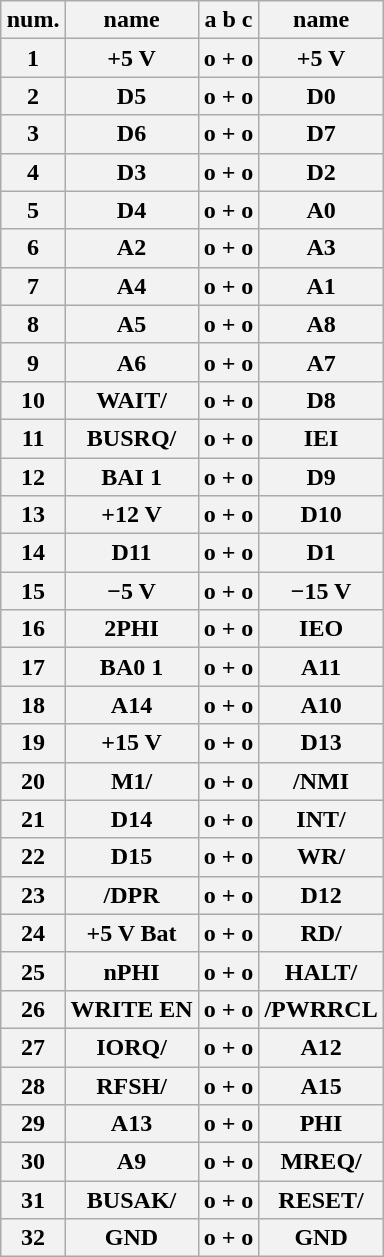<table class="wikitable" style="float: right; clear: right;">
<tr>
<th>num.</th>
<th>name</th>
<th>a b c</th>
<th>name</th>
</tr>
<tr>
<th>1</th>
<th>+5 V</th>
<th>o + o</th>
<th>+5 V</th>
</tr>
<tr>
<th>2</th>
<th>D5</th>
<th>o + o</th>
<th>D0</th>
</tr>
<tr>
<th>3</th>
<th>D6</th>
<th>o + o</th>
<th>D7</th>
</tr>
<tr>
<th>4</th>
<th>D3</th>
<th>o + o</th>
<th>D2</th>
</tr>
<tr>
<th>5</th>
<th>D4</th>
<th>o + o</th>
<th>A0</th>
</tr>
<tr>
<th>6</th>
<th>A2</th>
<th>o + o</th>
<th>A3</th>
</tr>
<tr>
<th>7</th>
<th>A4</th>
<th>o + o</th>
<th>A1</th>
</tr>
<tr>
<th>8</th>
<th>A5</th>
<th>o + o</th>
<th>A8</th>
</tr>
<tr>
<th>9</th>
<th>A6</th>
<th>o + o</th>
<th>A7</th>
</tr>
<tr>
<th>10</th>
<th>WAIT/</th>
<th>o + o</th>
<th>D8</th>
</tr>
<tr>
<th>11</th>
<th>BUSRQ/</th>
<th>o + o</th>
<th>IEI</th>
</tr>
<tr>
<th>12</th>
<th>BAI 1</th>
<th>o + o</th>
<th>D9</th>
</tr>
<tr>
<th>13</th>
<th>+12 V</th>
<th>o + o</th>
<th>D10</th>
</tr>
<tr>
<th>14</th>
<th>D11</th>
<th>o + o</th>
<th>D1</th>
</tr>
<tr>
<th>15</th>
<th>−5 V</th>
<th>o + o</th>
<th>−15 V</th>
</tr>
<tr>
<th>16</th>
<th>2PHI</th>
<th>o + o</th>
<th>IEO</th>
</tr>
<tr>
<th>17</th>
<th>BA0 1</th>
<th>o + o</th>
<th>A11</th>
</tr>
<tr>
<th>18</th>
<th>A14</th>
<th>o + o</th>
<th>A10</th>
</tr>
<tr>
<th>19</th>
<th>+15 V</th>
<th>o + o</th>
<th>D13</th>
</tr>
<tr>
<th>20</th>
<th>M1/</th>
<th>o + o</th>
<th>/NMI</th>
</tr>
<tr>
<th>21</th>
<th>D14</th>
<th>o + o</th>
<th>INT/</th>
</tr>
<tr>
<th>22</th>
<th>D15</th>
<th>o + o</th>
<th>WR/</th>
</tr>
<tr>
<th>23</th>
<th>/DPR</th>
<th>o + o</th>
<th>D12</th>
</tr>
<tr>
<th>24</th>
<th>+5 V Bat</th>
<th>o + o</th>
<th>RD/</th>
</tr>
<tr>
<th>25</th>
<th>nPHI</th>
<th>o + o</th>
<th>HALT/</th>
</tr>
<tr>
<th>26</th>
<th>WRITE EN</th>
<th>o + o</th>
<th>/PWRRCL</th>
</tr>
<tr>
<th>27</th>
<th>IORQ/</th>
<th>o + o</th>
<th>A12</th>
</tr>
<tr>
<th>28</th>
<th>RFSH/</th>
<th>o + o</th>
<th>A15</th>
</tr>
<tr>
<th>29</th>
<th>A13</th>
<th>o + o</th>
<th>PHI</th>
</tr>
<tr>
<th>30</th>
<th>A9</th>
<th>o + o</th>
<th>MREQ/</th>
</tr>
<tr>
<th>31</th>
<th>BUSAK/</th>
<th>o + o</th>
<th>RESET/</th>
</tr>
<tr>
<th>32</th>
<th>GND</th>
<th>o + o</th>
<th>GND</th>
</tr>
</table>
